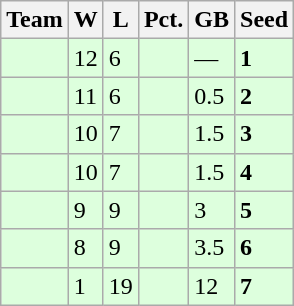<table class=wikitable>
<tr>
<th>Team</th>
<th>W</th>
<th>L</th>
<th>Pct.</th>
<th>GB</th>
<th>Seed</th>
</tr>
<tr bgcolor=ddffdd>
<td></td>
<td>12</td>
<td>6</td>
<td></td>
<td>—</td>
<td><strong>1</strong></td>
</tr>
<tr bgcolor=ddffdd>
<td></td>
<td>11</td>
<td>6</td>
<td></td>
<td>0.5</td>
<td><strong>2</strong></td>
</tr>
<tr bgcolor=ddffdd>
<td></td>
<td>10</td>
<td>7</td>
<td></td>
<td>1.5</td>
<td><strong>3</strong></td>
</tr>
<tr bgcolor=ddffdd>
<td></td>
<td>10</td>
<td>7</td>
<td></td>
<td>1.5</td>
<td><strong>4</strong></td>
</tr>
<tr bgcolor=ddffdd>
<td></td>
<td>9</td>
<td>9</td>
<td></td>
<td>3</td>
<td><strong>5</strong></td>
</tr>
<tr bgcolor=ddffdd>
<td></td>
<td>8</td>
<td>9</td>
<td></td>
<td>3.5</td>
<td><strong>6</strong></td>
</tr>
<tr bgcolor=ddffdd>
<td></td>
<td>1</td>
<td>19</td>
<td></td>
<td>12</td>
<td><strong>7</strong></td>
</tr>
</table>
